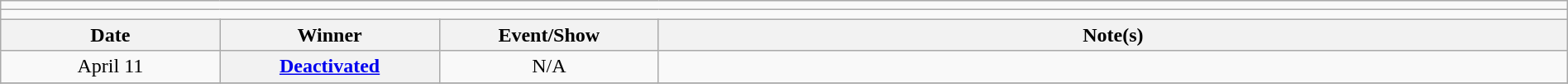<table class="wikitable" style="text-align:center; width:100%;">
<tr>
<td colspan="5"></td>
</tr>
<tr>
<td colspan="5"><strong></strong></td>
</tr>
<tr>
<th width=14%>Date</th>
<th width=14%>Winner</th>
<th width=14%>Event/Show</th>
<th width=58%>Note(s)</th>
</tr>
<tr>
<td>April 11</td>
<th><a href='#'>Deactivated</a></th>
<td>N/A</td>
<td></td>
</tr>
<tr>
</tr>
</table>
